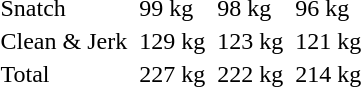<table>
<tr>
<td>Snatch</td>
<td></td>
<td>99 kg</td>
<td></td>
<td>98 kg</td>
<td></td>
<td>96 kg</td>
</tr>
<tr>
<td>Clean & Jerk</td>
<td></td>
<td>129 kg</td>
<td></td>
<td>123 kg</td>
<td></td>
<td>121 kg</td>
</tr>
<tr>
<td>Total</td>
<td></td>
<td>227 kg</td>
<td></td>
<td>222 kg</td>
<td></td>
<td>214 kg</td>
</tr>
</table>
